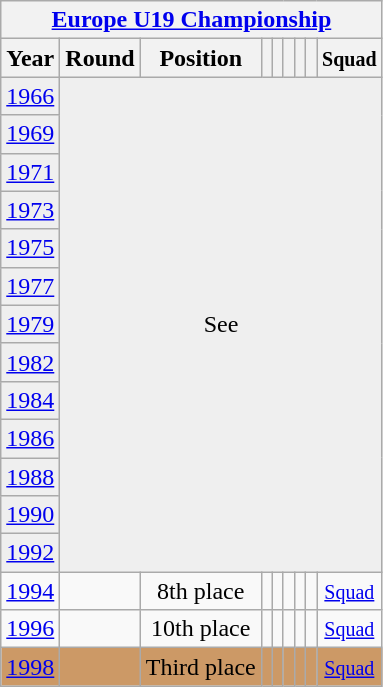<table class="wikitable" style="text-align: center;">
<tr>
<th colspan=9><a href='#'>Europe U19 Championship</a></th>
</tr>
<tr>
<th>Year</th>
<th>Round</th>
<th>Position</th>
<th></th>
<th></th>
<th></th>
<th></th>
<th></th>
<th><small>Squad</small></th>
</tr>
<tr bgcolor="efefef">
<td> <a href='#'>1966</a></td>
<td Colspan=9 rowspan=13>See </td>
</tr>
<tr bgcolor="efefef">
<td> <a href='#'>1969</a></td>
</tr>
<tr bgcolor="efefef">
<td> <a href='#'>1971</a></td>
</tr>
<tr bgcolor="efefef">
<td> <a href='#'>1973</a></td>
</tr>
<tr bgcolor="efefef">
<td> <a href='#'>1975</a></td>
</tr>
<tr bgcolor="efefef">
<td> <a href='#'>1977</a></td>
</tr>
<tr bgcolor="efefef">
<td> <a href='#'>1979</a></td>
</tr>
<tr bgcolor="efefef">
<td> <a href='#'>1982</a></td>
</tr>
<tr bgcolor="efefef">
<td> <a href='#'>1984</a></td>
</tr>
<tr bgcolor="efefef">
<td> <a href='#'>1986</a></td>
</tr>
<tr bgcolor="efefef">
<td> <a href='#'>1988</a></td>
</tr>
<tr bgcolor="efefef">
<td> <a href='#'>1990</a></td>
</tr>
<tr bgcolor="efefef">
<td> <a href='#'>1992</a></td>
</tr>
<tr>
<td> <a href='#'>1994</a></td>
<td></td>
<td>8th place</td>
<td></td>
<td></td>
<td></td>
<td></td>
<td></td>
<td><small> <a href='#'>Squad</a></small></td>
</tr>
<tr>
<td> <a href='#'>1996</a></td>
<td></td>
<td>10th place</td>
<td></td>
<td></td>
<td></td>
<td></td>
<td></td>
<td><small> <a href='#'>Squad</a></small></td>
</tr>
<tr bgcolor=cc9966>
<td> <a href='#'>1998</a></td>
<td></td>
<td>Third place</td>
<td></td>
<td></td>
<td></td>
<td></td>
<td></td>
<td><small> <a href='#'>Squad</a></small></td>
</tr>
</table>
